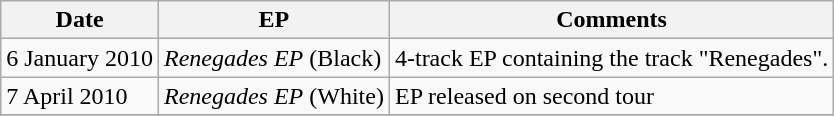<table class="wikitable">
<tr>
<th>Date</th>
<th>EP</th>
<th>Comments</th>
</tr>
<tr>
<td>6 January 2010</td>
<td><em>Renegades EP</em> (Black)</td>
<td>4-track EP containing the track "Renegades".</td>
</tr>
<tr>
<td>7 April 2010</td>
<td><em>Renegades EP</em> (White)</td>
<td>EP released on second tour</td>
</tr>
<tr>
</tr>
</table>
